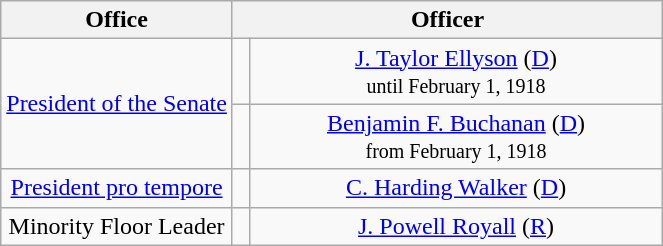<table class="wikitable" style="text-align:center">
<tr>
<th width="35%">Office</th>
<th colspan=2 width="65%">Officer</th>
</tr>
<tr>
<td rowspan=2><a href='#'>President of the Senate</a></td>
<td></td>
<td><a href='#'>J. Taylor Ellyson</a> (<a href='#'>D</a>)<br><small>until February 1, 1918</small></td>
</tr>
<tr>
<td></td>
<td><a href='#'>Benjamin F. Buchanan</a> (<a href='#'>D</a>)<br><small>from February 1, 1918</small></td>
</tr>
<tr>
<td><a href='#'>President pro tempore</a></td>
<td></td>
<td><a href='#'>C. Harding Walker</a> (<a href='#'>D</a>)</td>
</tr>
<tr>
<td>Minority Floor Leader</td>
<td></td>
<td><a href='#'>J. Powell Royall</a> (<a href='#'>R</a>)</td>
</tr>
</table>
